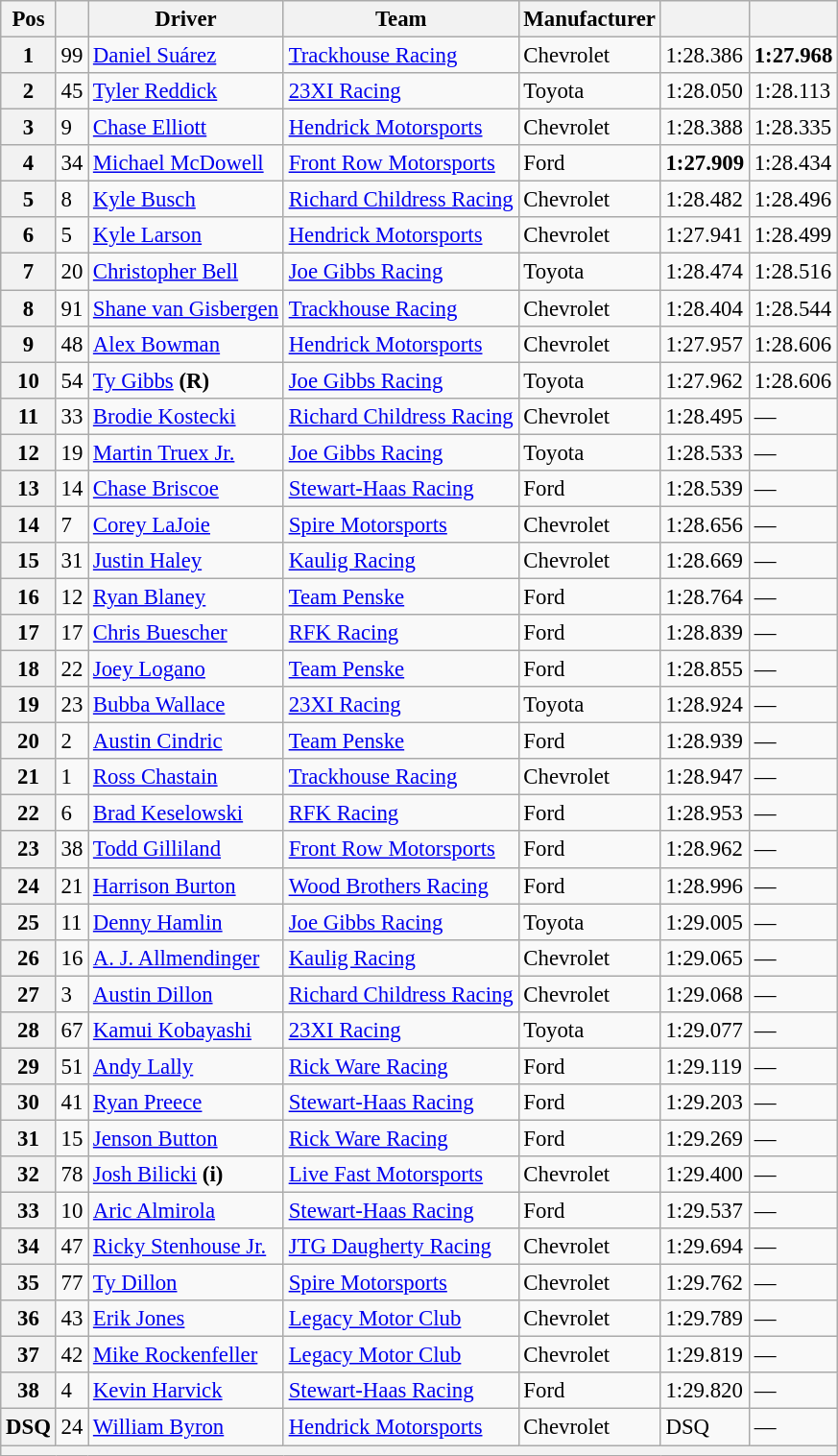<table class="wikitable" style="font-size:95%">
<tr>
<th>Pos</th>
<th></th>
<th>Driver</th>
<th>Team</th>
<th>Manufacturer</th>
<th></th>
<th></th>
</tr>
<tr>
<th>1</th>
<td>99</td>
<td><a href='#'>Daniel Suárez</a></td>
<td><a href='#'>Trackhouse Racing</a></td>
<td>Chevrolet</td>
<td>1:28.386</td>
<td><strong>1:27.968</strong></td>
</tr>
<tr>
<th>2</th>
<td>45</td>
<td><a href='#'>Tyler Reddick</a></td>
<td><a href='#'>23XI Racing</a></td>
<td>Toyota</td>
<td>1:28.050</td>
<td>1:28.113</td>
</tr>
<tr>
<th>3</th>
<td>9</td>
<td><a href='#'>Chase Elliott</a></td>
<td><a href='#'>Hendrick Motorsports</a></td>
<td>Chevrolet</td>
<td>1:28.388</td>
<td>1:28.335</td>
</tr>
<tr>
<th>4</th>
<td>34</td>
<td><a href='#'>Michael McDowell</a></td>
<td><a href='#'>Front Row Motorsports</a></td>
<td>Ford</td>
<td><strong>1:27.909</strong></td>
<td>1:28.434</td>
</tr>
<tr>
<th>5</th>
<td>8</td>
<td><a href='#'>Kyle Busch</a></td>
<td><a href='#'>Richard Childress Racing</a></td>
<td>Chevrolet</td>
<td>1:28.482</td>
<td>1:28.496</td>
</tr>
<tr>
<th>6</th>
<td>5</td>
<td><a href='#'>Kyle Larson</a></td>
<td><a href='#'>Hendrick Motorsports</a></td>
<td>Chevrolet</td>
<td>1:27.941</td>
<td>1:28.499</td>
</tr>
<tr>
<th>7</th>
<td>20</td>
<td><a href='#'>Christopher Bell</a></td>
<td><a href='#'>Joe Gibbs Racing</a></td>
<td>Toyota</td>
<td>1:28.474</td>
<td>1:28.516</td>
</tr>
<tr>
<th>8</th>
<td>91</td>
<td><a href='#'>Shane van Gisbergen</a></td>
<td><a href='#'>Trackhouse Racing</a></td>
<td>Chevrolet</td>
<td>1:28.404</td>
<td>1:28.544</td>
</tr>
<tr>
<th>9</th>
<td>48</td>
<td><a href='#'>Alex Bowman</a></td>
<td><a href='#'>Hendrick Motorsports</a></td>
<td>Chevrolet</td>
<td>1:27.957</td>
<td>1:28.606</td>
</tr>
<tr>
<th>10</th>
<td>54</td>
<td><a href='#'>Ty Gibbs</a> <strong>(R)</strong></td>
<td><a href='#'>Joe Gibbs Racing</a></td>
<td>Toyota</td>
<td>1:27.962</td>
<td>1:28.606</td>
</tr>
<tr>
<th>11</th>
<td>33</td>
<td><a href='#'>Brodie Kostecki</a></td>
<td><a href='#'>Richard Childress Racing</a></td>
<td>Chevrolet</td>
<td>1:28.495</td>
<td>—</td>
</tr>
<tr>
<th>12</th>
<td>19</td>
<td><a href='#'>Martin Truex Jr.</a></td>
<td><a href='#'>Joe Gibbs Racing</a></td>
<td>Toyota</td>
<td>1:28.533</td>
<td>—</td>
</tr>
<tr>
<th>13</th>
<td>14</td>
<td><a href='#'>Chase Briscoe</a></td>
<td><a href='#'>Stewart-Haas Racing</a></td>
<td>Ford</td>
<td>1:28.539</td>
<td>—</td>
</tr>
<tr>
<th>14</th>
<td>7</td>
<td><a href='#'>Corey LaJoie</a></td>
<td><a href='#'>Spire Motorsports</a></td>
<td>Chevrolet</td>
<td>1:28.656</td>
<td>—</td>
</tr>
<tr>
<th>15</th>
<td>31</td>
<td><a href='#'>Justin Haley</a></td>
<td><a href='#'>Kaulig Racing</a></td>
<td>Chevrolet</td>
<td>1:28.669</td>
<td>—</td>
</tr>
<tr>
<th>16</th>
<td>12</td>
<td><a href='#'>Ryan Blaney</a></td>
<td><a href='#'>Team Penske</a></td>
<td>Ford</td>
<td>1:28.764</td>
<td>—</td>
</tr>
<tr>
<th>17</th>
<td>17</td>
<td><a href='#'>Chris Buescher</a></td>
<td><a href='#'>RFK Racing</a></td>
<td>Ford</td>
<td>1:28.839</td>
<td>—</td>
</tr>
<tr>
<th>18</th>
<td>22</td>
<td><a href='#'>Joey Logano</a></td>
<td><a href='#'>Team Penske</a></td>
<td>Ford</td>
<td>1:28.855</td>
<td>—</td>
</tr>
<tr>
<th>19</th>
<td>23</td>
<td><a href='#'>Bubba Wallace</a></td>
<td><a href='#'>23XI Racing</a></td>
<td>Toyota</td>
<td>1:28.924</td>
<td>—</td>
</tr>
<tr>
<th>20</th>
<td>2</td>
<td><a href='#'>Austin Cindric</a></td>
<td><a href='#'>Team Penske</a></td>
<td>Ford</td>
<td>1:28.939</td>
<td>—</td>
</tr>
<tr>
<th>21</th>
<td>1</td>
<td><a href='#'>Ross Chastain</a></td>
<td><a href='#'>Trackhouse Racing</a></td>
<td>Chevrolet</td>
<td>1:28.947</td>
<td>—</td>
</tr>
<tr>
<th>22</th>
<td>6</td>
<td><a href='#'>Brad Keselowski</a></td>
<td><a href='#'>RFK Racing</a></td>
<td>Ford</td>
<td>1:28.953</td>
<td>—</td>
</tr>
<tr>
<th>23</th>
<td>38</td>
<td><a href='#'>Todd Gilliland</a></td>
<td><a href='#'>Front Row Motorsports</a></td>
<td>Ford</td>
<td>1:28.962</td>
<td>—</td>
</tr>
<tr>
<th>24</th>
<td>21</td>
<td><a href='#'>Harrison Burton</a></td>
<td><a href='#'>Wood Brothers Racing</a></td>
<td>Ford</td>
<td>1:28.996</td>
<td>—</td>
</tr>
<tr>
<th>25</th>
<td>11</td>
<td><a href='#'>Denny Hamlin</a></td>
<td><a href='#'>Joe Gibbs Racing</a></td>
<td>Toyota</td>
<td>1:29.005</td>
<td>—</td>
</tr>
<tr>
<th>26</th>
<td>16</td>
<td><a href='#'>A. J. Allmendinger</a></td>
<td><a href='#'>Kaulig Racing</a></td>
<td>Chevrolet</td>
<td>1:29.065</td>
<td>—</td>
</tr>
<tr>
<th>27</th>
<td>3</td>
<td><a href='#'>Austin Dillon</a></td>
<td><a href='#'>Richard Childress Racing</a></td>
<td>Chevrolet</td>
<td>1:29.068</td>
<td>—</td>
</tr>
<tr>
<th>28</th>
<td>67</td>
<td><a href='#'>Kamui Kobayashi</a></td>
<td><a href='#'>23XI Racing</a></td>
<td>Toyota</td>
<td>1:29.077</td>
<td>—</td>
</tr>
<tr>
<th>29</th>
<td>51</td>
<td><a href='#'>Andy Lally</a></td>
<td><a href='#'>Rick Ware Racing</a></td>
<td>Ford</td>
<td>1:29.119</td>
<td>—</td>
</tr>
<tr>
<th>30</th>
<td>41</td>
<td><a href='#'>Ryan Preece</a></td>
<td><a href='#'>Stewart-Haas Racing</a></td>
<td>Ford</td>
<td>1:29.203</td>
<td>—</td>
</tr>
<tr>
<th>31</th>
<td>15</td>
<td><a href='#'>Jenson Button</a></td>
<td><a href='#'>Rick Ware Racing</a></td>
<td>Ford</td>
<td>1:29.269</td>
<td>—</td>
</tr>
<tr>
<th>32</th>
<td>78</td>
<td><a href='#'>Josh Bilicki</a> <strong>(i)</strong></td>
<td><a href='#'>Live Fast Motorsports</a></td>
<td>Chevrolet</td>
<td>1:29.400</td>
<td>—</td>
</tr>
<tr>
<th>33</th>
<td>10</td>
<td><a href='#'>Aric Almirola</a></td>
<td><a href='#'>Stewart-Haas Racing</a></td>
<td>Ford</td>
<td>1:29.537</td>
<td>—</td>
</tr>
<tr>
<th>34</th>
<td>47</td>
<td><a href='#'>Ricky Stenhouse Jr.</a></td>
<td><a href='#'>JTG Daugherty Racing</a></td>
<td>Chevrolet</td>
<td>1:29.694</td>
<td>—</td>
</tr>
<tr>
<th>35</th>
<td>77</td>
<td><a href='#'>Ty Dillon</a></td>
<td><a href='#'>Spire Motorsports</a></td>
<td>Chevrolet</td>
<td>1:29.762</td>
<td>—</td>
</tr>
<tr>
<th>36</th>
<td>43</td>
<td><a href='#'>Erik Jones</a></td>
<td><a href='#'>Legacy Motor Club</a></td>
<td>Chevrolet</td>
<td>1:29.789</td>
<td>—</td>
</tr>
<tr>
<th>37</th>
<td>42</td>
<td><a href='#'>Mike Rockenfeller</a></td>
<td><a href='#'>Legacy Motor Club</a></td>
<td>Chevrolet</td>
<td>1:29.819</td>
<td>—</td>
</tr>
<tr>
<th>38</th>
<td>4</td>
<td><a href='#'>Kevin Harvick</a></td>
<td><a href='#'>Stewart-Haas Racing</a></td>
<td>Ford</td>
<td>1:29.820</td>
<td>—</td>
</tr>
<tr>
<th>DSQ</th>
<td>24</td>
<td><a href='#'>William Byron</a></td>
<td><a href='#'>Hendrick Motorsports</a></td>
<td>Chevrolet</td>
<td>DSQ</td>
<td>—</td>
</tr>
<tr>
<th colspan="7"></th>
</tr>
</table>
